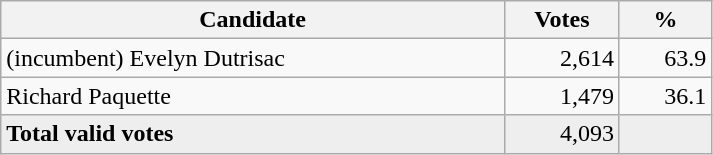<table style="width:475px;" class="wikitable">
<tr>
<th align="center">Candidate</th>
<th align="center">Votes</th>
<th align="center">%</th>
</tr>
<tr>
<td align="left">(incumbent) Evelyn Dutrisac</td>
<td align="right">2,614</td>
<td align="right">63.9</td>
</tr>
<tr>
<td align="left">Richard Paquette</td>
<td align="right">1,479</td>
<td align="right">36.1</td>
</tr>
<tr bgcolor="#EEEEEE">
<td align="left"><strong>Total valid votes</strong></td>
<td align="right">4,093</td>
<td align="right"></td>
</tr>
</table>
